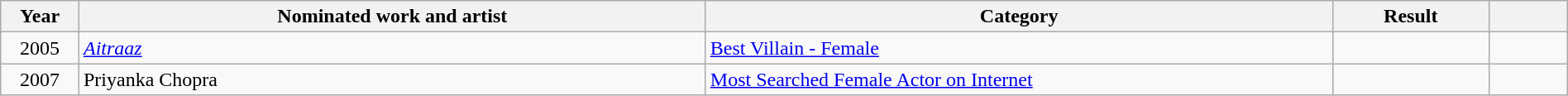<table class="wikitable sortable" width=100%>
<tr>
<th width=5%>Year</th>
<th width=40%>Nominated work and artist</th>
<th width=40%>Category</th>
<th width=10%>Result</th>
<th width=5%></th>
</tr>
<tr>
<td style="text-align:center;">2005</td>
<td style="text-align:left;"><em><a href='#'>Aitraaz</a></em></td>
<td><a href='#'>Best Villain - Female</a></td>
<td></td>
<td style="text-align:center;"></td>
</tr>
<tr>
<td style="text-align:center;">2007</td>
<td style="text-align:left;">Priyanka Chopra</td>
<td><a href='#'>Most Searched Female Actor on Internet</a></td>
<td></td>
<td style="text-align:center;"></td>
</tr>
</table>
